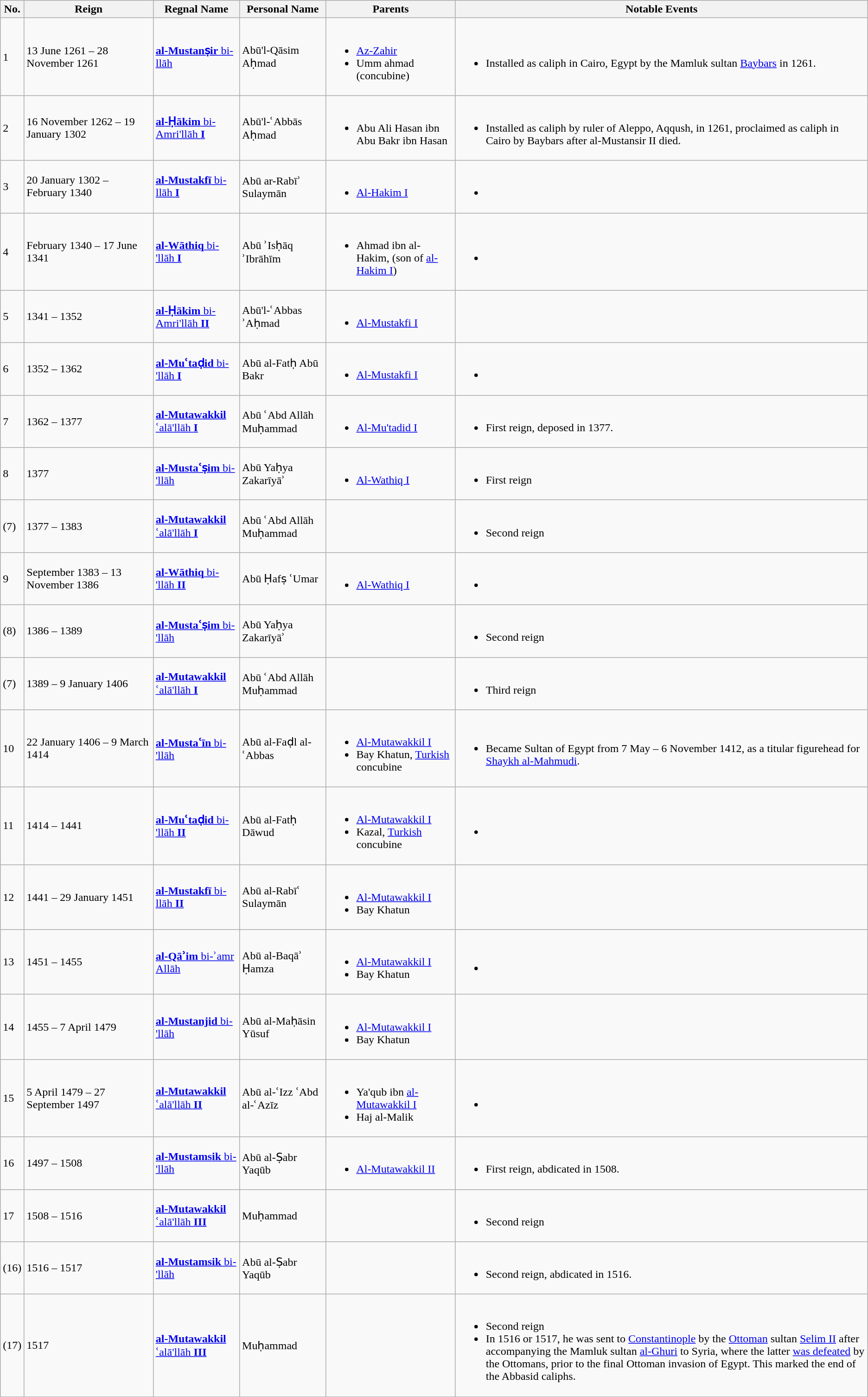<table class="wikitable">
<tr>
<th width=2%>No.</th>
<th width=15%>Reign</th>
<th width=10%>Regnal Name</th>
<th width=10%>Personal Name</th>
<th width=15%>Parents</th>
<th width=48%>Notable Events</th>
</tr>
<tr>
<td>1</td>
<td>13 June 1261 – 28 November 1261</td>
<td><a href='#'><strong>al-Mustanṣir</strong> bi-llāh</a></td>
<td>Abū'l-Qāsim Aḥmad</td>
<td><br><ul><li><a href='#'>Az-Zahir</a></li><li>Umm ahmad (concubine)</li></ul></td>
<td><br><ul><li>Installed as caliph in Cairo, Egypt by the Mamluk sultan <a href='#'>Baybars</a> in 1261.</li></ul></td>
</tr>
<tr>
<td>2</td>
<td>16 November 1262 – 19 January 1302</td>
<td><a href='#'><strong>al-Ḥākim</strong> bi-Amri'llāh <strong>I</strong></a></td>
<td>Abū'l-ʿAbbās Aḥmad</td>
<td><br><ul><li>Abu Ali Hasan ibn Abu Bakr ibn Hasan</li></ul></td>
<td><br><ul><li>Installed as caliph by ruler of Aleppo, Aqqush, in 1261, proclaimed as caliph in Cairo by Baybars after al-Mustansir II died.</li></ul></td>
</tr>
<tr>
<td>3</td>
<td>20 January 1302 – February 1340</td>
<td><a href='#'><strong>al-Mustakfī</strong> bi-llāh <strong>I</strong></a></td>
<td>Abū ar-Rabīʾ Sulaymān</td>
<td><br><ul><li><a href='#'>Al-Hakim I</a></li></ul></td>
<td><br><ul><li></li></ul></td>
</tr>
<tr>
<td>4</td>
<td>February 1340 – 17 June 1341</td>
<td><a href='#'><strong>al-Wāthiq</strong> bi-'llāh <strong>I</strong></a></td>
<td>Abū ʾIsḥāq ʾIbrāhīm</td>
<td><br><ul><li>Ahmad ibn al-Hakim, (son of <a href='#'>al-Hakim I</a>)</li></ul></td>
<td><br><ul><li></li></ul></td>
</tr>
<tr>
<td>5</td>
<td>1341 – 1352</td>
<td><a href='#'><strong>al-Ḥākim</strong> bi-Amri'llāh <strong>II</strong></a></td>
<td>Abū'l-ʿAbbas ʾAḥmad</td>
<td><br><ul><li><a href='#'>Al-Mustakfi I</a></li></ul></td>
</tr>
<tr>
<td>6</td>
<td>1352 – 1362</td>
<td><a href='#'><strong>al-Muʿtaḍid</strong> bi-'llāh <strong>I</strong></a></td>
<td>Abū al-Fatḥ Abū Bakr</td>
<td><br><ul><li><a href='#'>Al-Mustakfi I</a></li></ul></td>
<td><br><ul><li></li></ul></td>
</tr>
<tr>
<td>7</td>
<td>1362 – 1377</td>
<td><a href='#'><strong>al-Mutawakkil</strong> ʿalā'llāh <strong>I</strong></a></td>
<td>Abū ʿAbd Allāh Muḥammad</td>
<td><br><ul><li><a href='#'>Al-Mu'tadid I</a></li></ul></td>
<td><br><ul><li>First reign, deposed in 1377.</li></ul></td>
</tr>
<tr>
<td>8</td>
<td>1377</td>
<td><a href='#'><strong>al-Mustaʿṣim</strong> bi-'llāh</a></td>
<td>Abū Yaḥya Zakarīyāʾ</td>
<td><br><ul><li><a href='#'>Al-Wathiq I</a></li></ul></td>
<td><br><ul><li>First reign</li></ul></td>
</tr>
<tr>
<td>(7)</td>
<td>1377 – 1383</td>
<td><a href='#'><strong>al-Mutawakkil</strong> ʿalā'llāh <strong>I</strong></a></td>
<td>Abū ʿAbd Allāh Muḥammad</td>
<td></td>
<td><br><ul><li>Second reign</li></ul></td>
</tr>
<tr>
<td>9</td>
<td>September 1383 – 13 November 1386</td>
<td><a href='#'><strong>al-Wāthiq</strong> bi-'llāh <strong>II</strong></a></td>
<td>Abū Ḥafṣ ʿUmar</td>
<td><br><ul><li><a href='#'>Al-Wathiq I</a></li></ul></td>
<td><br><ul><li></li></ul></td>
</tr>
<tr>
<td>(8)</td>
<td>1386 – 1389</td>
<td><a href='#'><strong>al-Mustaʿṣim</strong> bi-'llāh</a></td>
<td>Abū Yaḥya Zakarīyāʾ</td>
<td></td>
<td><br><ul><li>Second reign</li></ul></td>
</tr>
<tr>
<td>(7)</td>
<td>1389 – 9 January 1406</td>
<td><a href='#'><strong>al-Mutawakkil</strong> ʿalā'llāh <strong>I</strong></a></td>
<td>Abū ʿAbd Allāh Muḥammad</td>
<td></td>
<td><br><ul><li>Third reign</li></ul></td>
</tr>
<tr>
<td>10</td>
<td>22 January 1406 – 9 March 1414</td>
<td><a href='#'><strong>al-Mustaʿīn</strong> bi-'llāh</a></td>
<td>Abū al-Faḍl al-ʿAbbas</td>
<td><br><ul><li><a href='#'>Al-Mutawakkil I</a></li><li>Bay Khatun, <a href='#'>Turkish</a> concubine</li></ul></td>
<td><br><ul><li>Became Sultan of Egypt from 7 May – 6 November 1412, as a titular figurehead for <a href='#'>Shaykh al-Mahmudi</a>.</li></ul></td>
</tr>
<tr>
<td>11</td>
<td>1414 – 1441</td>
<td><a href='#'><strong>al-Muʿtaḍid</strong> bi-'llāh <strong>II</strong></a></td>
<td>Abū al-Fatḥ Dāwud</td>
<td><br><ul><li><a href='#'>Al-Mutawakkil I</a></li><li>Kazal, <a href='#'>Turkish</a> concubine</li></ul></td>
<td><br><ul><li></li></ul></td>
</tr>
<tr>
<td>12</td>
<td>1441 – 29 January 1451</td>
<td><a href='#'><strong>al-Mustakfī</strong> bi-llāh <strong>II</strong></a></td>
<td>Abū al-Rabīʿ Sulaymān</td>
<td><br><ul><li><a href='#'>Al-Mutawakkil I</a></li><li>Bay Khatun</li></ul></td>
</tr>
<tr>
<td>13</td>
<td>1451 – 1455</td>
<td><a href='#'><strong>al-Qāʾim</strong> bi-ʾamr Allāh</a></td>
<td>Abū al-Baqāʾ Ḥamza</td>
<td><br><ul><li><a href='#'>Al-Mutawakkil I</a></li><li>Bay Khatun</li></ul></td>
<td><br><ul><li></li></ul></td>
</tr>
<tr>
<td>14</td>
<td>1455 – 7 April 1479</td>
<td><a href='#'><strong>al-Mustanjid</strong> bi-'llāh</a></td>
<td>Abū al-Maḥāsin Yūsuf</td>
<td><br><ul><li><a href='#'>Al-Mutawakkil I</a></li><li>Bay Khatun</li></ul></td>
</tr>
<tr>
<td>15</td>
<td>5 April 1479 – 27 September 1497</td>
<td><a href='#'><strong>al-Mutawakkil</strong> ʿalā'llāh <strong>II</strong></a></td>
<td>Abū al-ʿIzz ʿAbd al-ʿAzīz</td>
<td><br><ul><li>Ya'qub ibn <a href='#'>al-Mutawakkil I</a></li><li>Haj al-Malik</li></ul></td>
<td><br><ul><li></li></ul></td>
</tr>
<tr>
<td>16</td>
<td>1497 – 1508</td>
<td><a href='#'><strong>al-Mustamsik</strong> bi-'llāh</a></td>
<td>Abū al-Ṣabr Yaqūb</td>
<td><br><ul><li><a href='#'>Al-Mutawakkil II</a></li></ul></td>
<td><br><ul><li>First reign, abdicated in 1508.</li></ul></td>
</tr>
<tr>
<td>17</td>
<td>1508 – 1516</td>
<td><a href='#'><strong>al-Mutawakkil</strong> ʿalā'llāh <strong>III</strong></a></td>
<td>Muḥammad</td>
<td></td>
<td><br><ul><li>Second reign</li></ul></td>
</tr>
<tr>
<td>(16)</td>
<td>1516 – 1517</td>
<td><a href='#'><strong>al-Mustamsik</strong> bi-'llāh</a></td>
<td>Abū al-Ṣabr Yaqūb</td>
<td></td>
<td><br><ul><li>Second reign, abdicated in 1516.</li></ul></td>
</tr>
<tr>
<td>(17)</td>
<td>1517</td>
<td><a href='#'><strong>al-Mutawakkil</strong> ʿalā'llāh <strong>III</strong></a></td>
<td>Muḥammad</td>
<td></td>
<td><br><ul><li>Second reign</li><li>In 1516 or 1517, he was sent to <a href='#'>Constantinople</a> by the <a href='#'>Ottoman</a> sultan <a href='#'>Selim II</a> after accompanying the Mamluk sultan <a href='#'>al-Ghuri</a> to Syria, where the latter <a href='#'>was defeated</a> by the Ottomans, prior to the final Ottoman invasion of Egypt. This marked the end of the Abbasid caliphs.</li></ul></td>
</tr>
</table>
